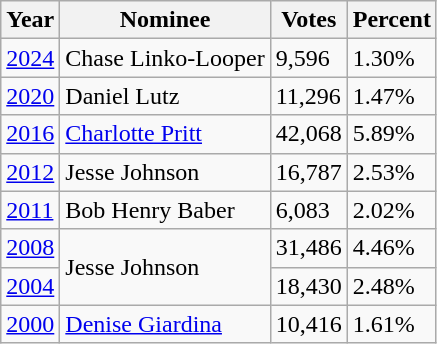<table class="wikitable">
<tr>
<th>Year</th>
<th>Nominee</th>
<th>Votes</th>
<th>Percent</th>
</tr>
<tr>
<td><a href='#'>2024</a></td>
<td>Chase Linko-Looper</td>
<td>9,596</td>
<td>1.30%</td>
</tr>
<tr>
<td><a href='#'>2020</a></td>
<td>Daniel Lutz</td>
<td>11,296</td>
<td>1.47%</td>
</tr>
<tr>
<td><a href='#'>2016</a></td>
<td><a href='#'>Charlotte Pritt</a></td>
<td>42,068</td>
<td>5.89%</td>
</tr>
<tr>
<td><a href='#'>2012</a></td>
<td>Jesse Johnson</td>
<td>16,787</td>
<td>2.53%</td>
</tr>
<tr>
<td><a href='#'>2011</a></td>
<td>Bob Henry Baber</td>
<td>6,083</td>
<td>2.02%</td>
</tr>
<tr>
<td><a href='#'>2008</a></td>
<td rowspan="2">Jesse Johnson</td>
<td>31,486</td>
<td>4.46%</td>
</tr>
<tr>
<td><a href='#'>2004</a></td>
<td>18,430</td>
<td>2.48%</td>
</tr>
<tr>
<td><a href='#'>2000</a></td>
<td><a href='#'>Denise Giardina</a></td>
<td>10,416</td>
<td>1.61%</td>
</tr>
</table>
